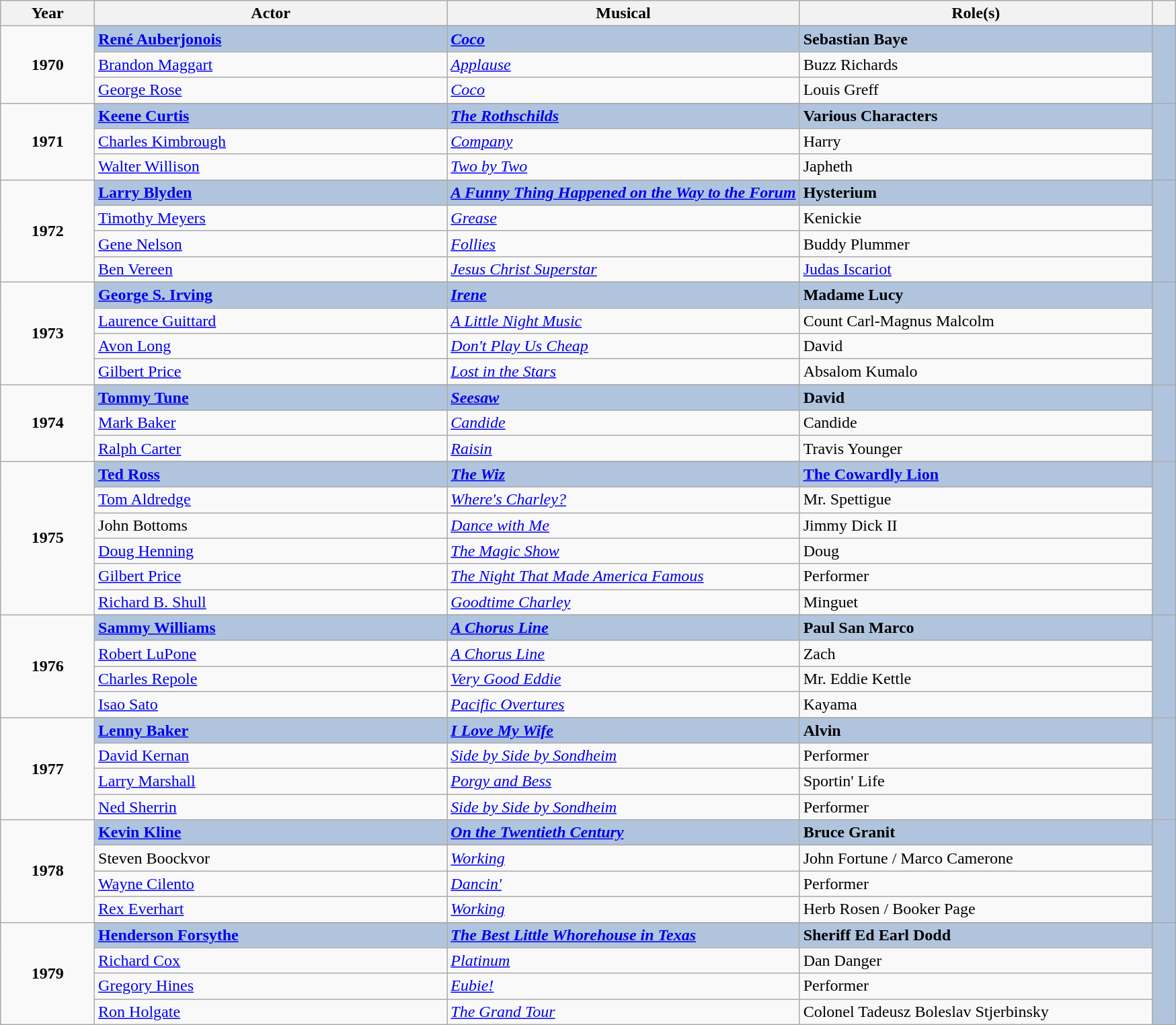<table class="wikitable sortable">
<tr>
<th scope="col" style="width:8%;">Year</th>
<th scope="col" style="width:30%;">Actor</th>
<th scope="col" style="width:30%;">Musical</th>
<th scope="col" style="width:30%;">Role(s)</th>
<th scope="col" style="width:2%;" class="unsortable"></th>
</tr>
<tr>
<td rowspan="4" align="center"><strong>1970</strong> <br> </td>
</tr>
<tr style="background:#B0C4DE">
<td><strong><a href='#'>René Auberjonois</a></strong></td>
<td><strong><em><a href='#'>Coco</a></em></strong></td>
<td><strong>Sebastian Baye</strong></td>
<td rowspan="4" align="center"></td>
</tr>
<tr>
<td><a href='#'>Brandon Maggart</a></td>
<td><em><a href='#'>Applause</a></em></td>
<td>Buzz Richards</td>
</tr>
<tr>
<td><a href='#'>George Rose</a></td>
<td><em><a href='#'>Coco</a></em></td>
<td>Louis Greff</td>
</tr>
<tr>
<td rowspan="4" align="center"><strong>1971</strong> <br> </td>
</tr>
<tr style="background:#B0C4DE">
<td><strong><a href='#'>Keene Curtis</a></strong></td>
<td><strong><em><a href='#'>The Rothschilds</a></em></strong></td>
<td><strong>Various Characters</strong></td>
<td rowspan="4" align="center"></td>
</tr>
<tr>
<td><a href='#'>Charles Kimbrough</a></td>
<td><em><a href='#'>Company</a></em></td>
<td>Harry</td>
</tr>
<tr>
<td><a href='#'>Walter Willison</a></td>
<td><em><a href='#'>Two by Two</a></em></td>
<td>Japheth</td>
</tr>
<tr>
<td rowspan="5" align="center"><strong>1972</strong> <br> </td>
</tr>
<tr style="background:#B0C4DE">
<td><strong><a href='#'>Larry Blyden</a></strong></td>
<td><strong><em><a href='#'>A Funny Thing Happened on the Way to the Forum</a></em></strong></td>
<td><strong>Hysterium</strong></td>
<td rowspan="5" align="center"></td>
</tr>
<tr>
<td><a href='#'>Timothy Meyers</a></td>
<td><em><a href='#'>Grease</a></em></td>
<td>Kenickie</td>
</tr>
<tr>
<td><a href='#'>Gene Nelson</a></td>
<td><em><a href='#'>Follies</a></em></td>
<td>Buddy Plummer</td>
</tr>
<tr>
<td><a href='#'>Ben Vereen</a></td>
<td><em><a href='#'>Jesus Christ Superstar</a></em></td>
<td><a href='#'>Judas Iscariot</a></td>
</tr>
<tr>
<td rowspan="5" align="center"><strong>1973</strong> <br> </td>
</tr>
<tr style="background:#B0C4DE">
<td><strong><a href='#'>George S. Irving</a></strong></td>
<td><strong><em><a href='#'>Irene</a></em></strong></td>
<td><strong>Madame Lucy</strong></td>
<td rowspan="5" align="center"></td>
</tr>
<tr>
<td><a href='#'>Laurence Guittard</a></td>
<td><em><a href='#'>A Little Night Music</a></em></td>
<td>Count Carl-Magnus Malcolm</td>
</tr>
<tr>
<td><a href='#'>Avon Long</a></td>
<td><em><a href='#'>Don't Play Us Cheap</a></em></td>
<td>David</td>
</tr>
<tr>
<td><a href='#'>Gilbert Price</a></td>
<td><em><a href='#'>Lost in the Stars</a></em></td>
<td>Absalom Kumalo</td>
</tr>
<tr>
<td rowspan="4" align="center"><strong>1974</strong> <br> </td>
</tr>
<tr style="background:#B0C4DE">
<td><strong><a href='#'>Tommy Tune</a></strong></td>
<td><strong><em><a href='#'>Seesaw</a></em></strong></td>
<td><strong>David</strong></td>
<td rowspan="4" align="center"></td>
</tr>
<tr>
<td><a href='#'>Mark Baker</a></td>
<td><em><a href='#'>Candide</a></em></td>
<td>Candide</td>
</tr>
<tr>
<td><a href='#'>Ralph Carter</a></td>
<td><em><a href='#'>Raisin</a></em></td>
<td>Travis Younger</td>
</tr>
<tr>
<td rowspan="7" align="center"><strong>1975</strong> <br> </td>
</tr>
<tr style="background:#B0C4DE">
<td><strong><a href='#'>Ted Ross</a></strong></td>
<td><strong><em><a href='#'>The Wiz</a></em></strong></td>
<td><strong><a href='#'>The Cowardly Lion</a></strong></td>
<td rowspan="7" align="center"></td>
</tr>
<tr>
<td><a href='#'>Tom Aldredge</a></td>
<td><em><a href='#'>Where's Charley?</a></em></td>
<td>Mr. Spettigue</td>
</tr>
<tr>
<td>John Bottoms</td>
<td><em><a href='#'>Dance with Me</a></em></td>
<td>Jimmy Dick II</td>
</tr>
<tr>
<td><a href='#'>Doug Henning</a></td>
<td><em><a href='#'>The Magic Show</a></em></td>
<td>Doug</td>
</tr>
<tr>
<td><a href='#'>Gilbert Price</a></td>
<td><em><a href='#'>The Night That Made America Famous</a></em></td>
<td>Performer</td>
</tr>
<tr>
<td><a href='#'>Richard B. Shull</a></td>
<td><em><a href='#'>Goodtime Charley</a></em></td>
<td>Minguet</td>
</tr>
<tr>
<td rowspan="5" align="center"><strong>1976</strong> <br> </td>
</tr>
<tr style="background:#B0C4DE">
<td><strong><a href='#'>Sammy Williams</a></strong></td>
<td><strong><em><a href='#'>A Chorus Line</a></em></strong></td>
<td><strong>Paul San Marco</strong></td>
<td rowspan="5" align="center"></td>
</tr>
<tr>
<td><a href='#'>Robert LuPone</a></td>
<td><em><a href='#'>A Chorus Line</a></em></td>
<td>Zach</td>
</tr>
<tr>
<td><a href='#'>Charles Repole</a></td>
<td><em><a href='#'>Very Good Eddie</a></em></td>
<td>Mr. Eddie Kettle</td>
</tr>
<tr>
<td><a href='#'>Isao Sato</a></td>
<td><em><a href='#'>Pacific Overtures</a></em></td>
<td>Kayama</td>
</tr>
<tr>
<td rowspan="5" align="center"><strong>1977</strong> <br> </td>
</tr>
<tr style="background:#B0C4DE">
<td><strong><a href='#'>Lenny Baker</a></strong></td>
<td><strong><em><a href='#'>I Love My Wife</a></em></strong></td>
<td><strong>Alvin</strong></td>
<td rowspan="5" align="center"></td>
</tr>
<tr>
<td><a href='#'>David Kernan</a></td>
<td><em><a href='#'>Side by Side by Sondheim</a></em></td>
<td>Performer</td>
</tr>
<tr>
<td><a href='#'>Larry Marshall</a></td>
<td><em><a href='#'>Porgy and Bess</a></em></td>
<td>Sportin' Life</td>
</tr>
<tr>
<td><a href='#'>Ned Sherrin</a></td>
<td><em><a href='#'>Side by Side by Sondheim</a></em></td>
<td>Performer</td>
</tr>
<tr>
<td rowspan="5" align="center"><strong>1978</strong> <br> </td>
</tr>
<tr style="background:#B0C4DE">
<td><strong><a href='#'>Kevin Kline</a></strong></td>
<td><strong><em><a href='#'>On the Twentieth Century</a></em></strong></td>
<td><strong>Bruce Granit</strong></td>
<td rowspan="5" align="center"></td>
</tr>
<tr>
<td>Steven Boockvor</td>
<td><em><a href='#'>Working</a></em></td>
<td>John Fortune / Marco Camerone</td>
</tr>
<tr>
<td><a href='#'>Wayne Cilento</a></td>
<td><em><a href='#'>Dancin'</a></em></td>
<td>Performer</td>
</tr>
<tr>
<td><a href='#'>Rex Everhart</a></td>
<td><em><a href='#'>Working</a></em></td>
<td>Herb Rosen / Booker Page</td>
</tr>
<tr>
<td rowspan="5" align="center"><strong>1979</strong> <br> </td>
</tr>
<tr style="background:#B0C4DE">
<td><strong><a href='#'>Henderson Forsythe</a></strong></td>
<td><strong><em><a href='#'>The Best Little Whorehouse in Texas</a></em></strong></td>
<td><strong>Sheriff Ed Earl Dodd</strong></td>
<td rowspan="5" align="center"></td>
</tr>
<tr>
<td><a href='#'>Richard Cox</a></td>
<td><em><a href='#'>Platinum</a></em></td>
<td>Dan Danger</td>
</tr>
<tr>
<td><a href='#'>Gregory Hines</a></td>
<td><em><a href='#'>Eubie!</a></em></td>
<td>Performer</td>
</tr>
<tr>
<td><a href='#'>Ron Holgate</a></td>
<td><em><a href='#'>The Grand Tour</a></em></td>
<td>Colonel Tadeusz Boleslav Stjerbinsky</td>
</tr>
</table>
